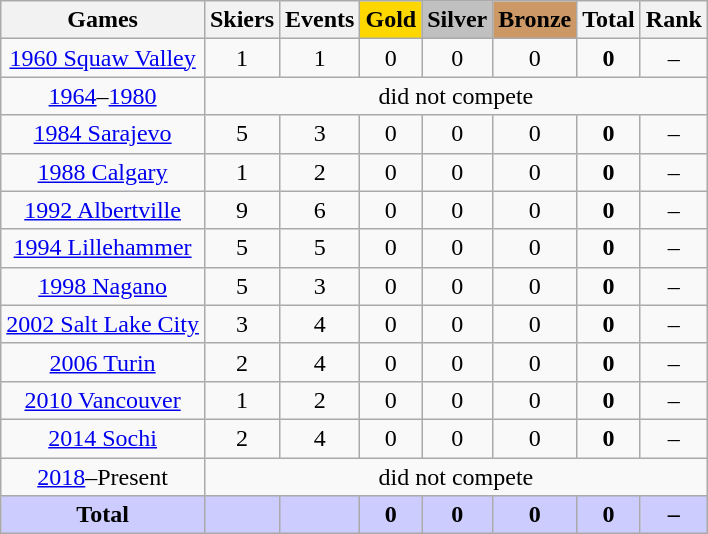<table class="wikitable sortable collapsible collapsed">
<tr>
<th>Games</th>
<th>Skiers</th>
<th>Events</th>
<th style="text-align:center; background-color:gold;">Gold</th>
<th style="text-align:center; background-color:silver;">Silver</th>
<th style="text-align:center; background-color:#c96;">Bronze</th>
<th>Total</th>
<th>Rank</th>
</tr>
<tr align=center>
<td><a href='#'>1960 Squaw Valley</a></td>
<td>1</td>
<td>1</td>
<td>0</td>
<td>0</td>
<td>0</td>
<td><strong>0</strong></td>
<td>–</td>
</tr>
<tr align=center>
<td><a href='#'>1964</a>–<a href='#'>1980</a></td>
<td colspan=7>did not compete</td>
</tr>
<tr align=center>
<td><a href='#'>1984 Sarajevo</a></td>
<td>5</td>
<td>3</td>
<td>0</td>
<td>0</td>
<td>0</td>
<td><strong>0</strong></td>
<td>–</td>
</tr>
<tr align=center>
<td><a href='#'>1988 Calgary</a></td>
<td>1</td>
<td>2</td>
<td>0</td>
<td>0</td>
<td>0</td>
<td><strong>0</strong></td>
<td>–</td>
</tr>
<tr align=center>
<td><a href='#'>1992 Albertville</a></td>
<td>9</td>
<td>6</td>
<td>0</td>
<td>0</td>
<td>0</td>
<td><strong>0</strong></td>
<td>–</td>
</tr>
<tr align=center>
<td><a href='#'>1994 Lillehammer</a></td>
<td>5</td>
<td>5</td>
<td>0</td>
<td>0</td>
<td>0</td>
<td><strong>0</strong></td>
<td>–</td>
</tr>
<tr align=center>
<td><a href='#'>1998 Nagano</a></td>
<td>5</td>
<td>3</td>
<td>0</td>
<td>0</td>
<td>0</td>
<td><strong>0</strong></td>
<td>–</td>
</tr>
<tr align=center>
<td><a href='#'>2002 Salt Lake City</a></td>
<td>3</td>
<td>4</td>
<td>0</td>
<td>0</td>
<td>0</td>
<td><strong>0</strong></td>
<td>–</td>
</tr>
<tr align=center>
<td><a href='#'>2006 Turin</a></td>
<td>2</td>
<td>4</td>
<td>0</td>
<td>0</td>
<td>0</td>
<td><strong>0</strong></td>
<td>–</td>
</tr>
<tr align=center>
<td><a href='#'>2010 Vancouver</a></td>
<td>1</td>
<td>2</td>
<td>0</td>
<td>0</td>
<td>0</td>
<td><strong>0</strong></td>
<td>–</td>
</tr>
<tr align=center>
<td><a href='#'>2014 Sochi</a></td>
<td>2</td>
<td>4</td>
<td>0</td>
<td>0</td>
<td>0</td>
<td><strong>0</strong></td>
<td>–</td>
</tr>
<tr align=center>
<td><a href='#'>2018</a>–Present</td>
<td colspan=7>did not compete</td>
</tr>
<tr style="text-align:center; background-color:#ccf;">
<td><strong>Total</strong></td>
<td></td>
<td></td>
<td><strong>0</strong></td>
<td><strong>0</strong></td>
<td><strong>0</strong></td>
<td><strong>0</strong></td>
<td><strong>–</strong></td>
</tr>
</table>
